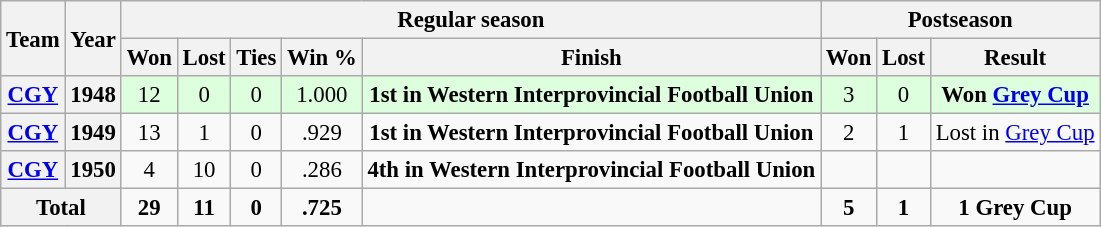<table class="wikitable" style="font-size: 95%; text-align:center;">
<tr>
<th rowspan="2">Team</th>
<th rowspan="2">Year</th>
<th colspan="5">Regular season</th>
<th colspan="4">Postseason</th>
</tr>
<tr>
<th>Won</th>
<th>Lost</th>
<th>Ties</th>
<th>Win %</th>
<th>Finish</th>
<th>Won</th>
<th>Lost</th>
<th>Result</th>
</tr>
<tr ! style="background:#dfd;">
<th><a href='#'>CGY</a></th>
<th>1948</th>
<td>12</td>
<td>0</td>
<td>0</td>
<td>1.000</td>
<td><strong>1st in Western Interprovincial Football Union</strong></td>
<td>3</td>
<td>0</td>
<td><strong>Won <a href='#'>Grey Cup</a></strong></td>
</tr>
<tr>
<th><a href='#'>CGY</a></th>
<th>1949</th>
<td>13</td>
<td>1</td>
<td>0</td>
<td>.929</td>
<td><strong>1st in Western Interprovincial Football Union</strong></td>
<td>2</td>
<td>1</td>
<td>Lost in <a href='#'>Grey Cup</a></td>
</tr>
<tr>
<th><a href='#'>CGY</a></th>
<th>1950</th>
<td>4</td>
<td>10</td>
<td>0</td>
<td>.286</td>
<td><strong>4th in Western Interprovincial Football Union</strong></td>
<td></td>
<td></td>
<td></td>
</tr>
<tr>
<th colspan="2"><strong>Total</strong></th>
<td><strong>29</strong></td>
<td><strong>11</strong></td>
<td><strong>0</strong></td>
<td><strong>.725</strong></td>
<td></td>
<td><strong>5</strong></td>
<td><strong>1</strong></td>
<td><strong>1 Grey Cup</strong></td>
</tr>
</table>
